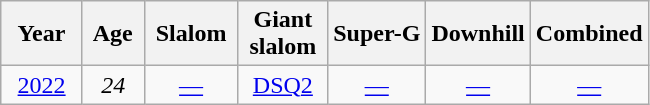<table class=wikitable style="text-align:center">
<tr>
<th>  Year  </th>
<th> Age </th>
<th> Slalom </th>
<th>Giant<br> slalom </th>
<th>Super-G</th>
<th>Downhill</th>
<th>Combined</th>
</tr>
<tr>
<td><a href='#'>2022</a></td>
<td><em>24</em></td>
<td><a href='#'>—</a></td>
<td><a href='#'>DSQ2</a></td>
<td><a href='#'>—</a></td>
<td><a href='#'>—</a></td>
<td><a href='#'>—</a></td>
</tr>
</table>
